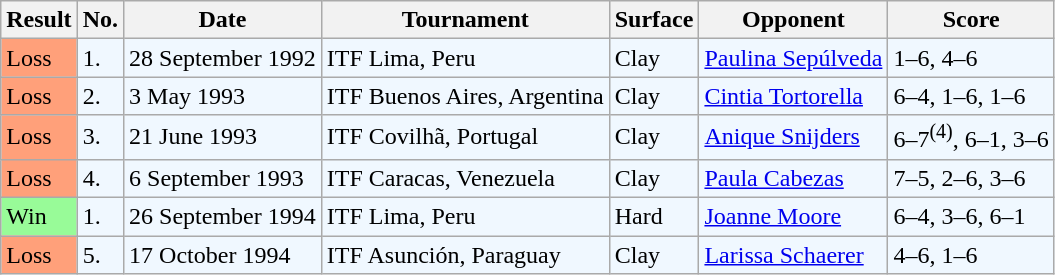<table class="sortable wikitable">
<tr>
<th>Result</th>
<th>No.</th>
<th>Date</th>
<th>Tournament</th>
<th>Surface</th>
<th>Opponent</th>
<th class="unsortable">Score</th>
</tr>
<tr style="background:#f0f8ff;">
<td style="background:#ffa07a;">Loss</td>
<td>1.</td>
<td>28 September 1992</td>
<td>ITF Lima, Peru</td>
<td>Clay</td>
<td> <a href='#'>Paulina Sepúlveda</a></td>
<td>1–6, 4–6</td>
</tr>
<tr style="background:#f0f8ff;">
<td style="background:#ffa07a;">Loss</td>
<td>2.</td>
<td>3 May 1993</td>
<td>ITF Buenos Aires, Argentina</td>
<td>Clay</td>
<td> <a href='#'>Cintia Tortorella</a></td>
<td>6–4, 1–6, 1–6</td>
</tr>
<tr style="background:#f0f8ff;">
<td style="background:#ffa07a;">Loss</td>
<td>3.</td>
<td>21 June 1993</td>
<td>ITF Covilhã, Portugal</td>
<td>Clay</td>
<td> <a href='#'>Anique Snijders</a></td>
<td>6–7<sup>(4)</sup>, 6–1, 3–6</td>
</tr>
<tr style="background:#f0f8ff;">
<td style="background:#ffa07a;">Loss</td>
<td>4.</td>
<td>6 September 1993</td>
<td>ITF Caracas, Venezuela</td>
<td>Clay</td>
<td> <a href='#'>Paula Cabezas</a></td>
<td>7–5, 2–6, 3–6</td>
</tr>
<tr style="background:#f0f8ff;">
<td style="background:#98fb98;">Win</td>
<td>1.</td>
<td>26 September 1994</td>
<td>ITF Lima, Peru</td>
<td>Hard</td>
<td> <a href='#'>Joanne Moore</a></td>
<td>6–4, 3–6, 6–1</td>
</tr>
<tr style="background:#f0f8ff;">
<td style="background:#ffa07a;">Loss</td>
<td>5.</td>
<td>17 October 1994</td>
<td>ITF Asunción, Paraguay</td>
<td>Clay</td>
<td> <a href='#'>Larissa Schaerer</a></td>
<td>4–6, 1–6</td>
</tr>
</table>
